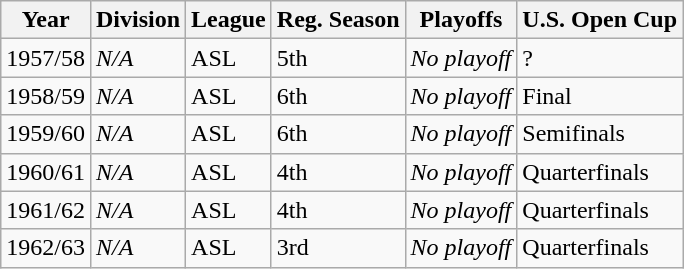<table class="wikitable">
<tr>
<th>Year</th>
<th>Division</th>
<th>League</th>
<th>Reg. Season</th>
<th>Playoffs</th>
<th>U.S. Open Cup</th>
</tr>
<tr>
<td>1957/58</td>
<td><em>N/A</em></td>
<td>ASL</td>
<td>5th</td>
<td><em>No playoff</em></td>
<td>?</td>
</tr>
<tr>
<td>1958/59</td>
<td><em>N/A</em></td>
<td>ASL</td>
<td>6th</td>
<td><em>No playoff</em></td>
<td>Final</td>
</tr>
<tr>
<td>1959/60</td>
<td><em>N/A</em></td>
<td>ASL</td>
<td>6th</td>
<td><em>No playoff</em></td>
<td>Semifinals</td>
</tr>
<tr>
<td>1960/61</td>
<td><em>N/A</em></td>
<td>ASL</td>
<td>4th</td>
<td><em>No playoff</em></td>
<td>Quarterfinals</td>
</tr>
<tr>
<td>1961/62</td>
<td><em>N/A</em></td>
<td>ASL</td>
<td>4th</td>
<td><em>No playoff</em></td>
<td>Quarterfinals</td>
</tr>
<tr>
<td>1962/63</td>
<td><em>N/A</em></td>
<td>ASL</td>
<td>3rd</td>
<td><em>No playoff</em></td>
<td>Quarterfinals</td>
</tr>
</table>
